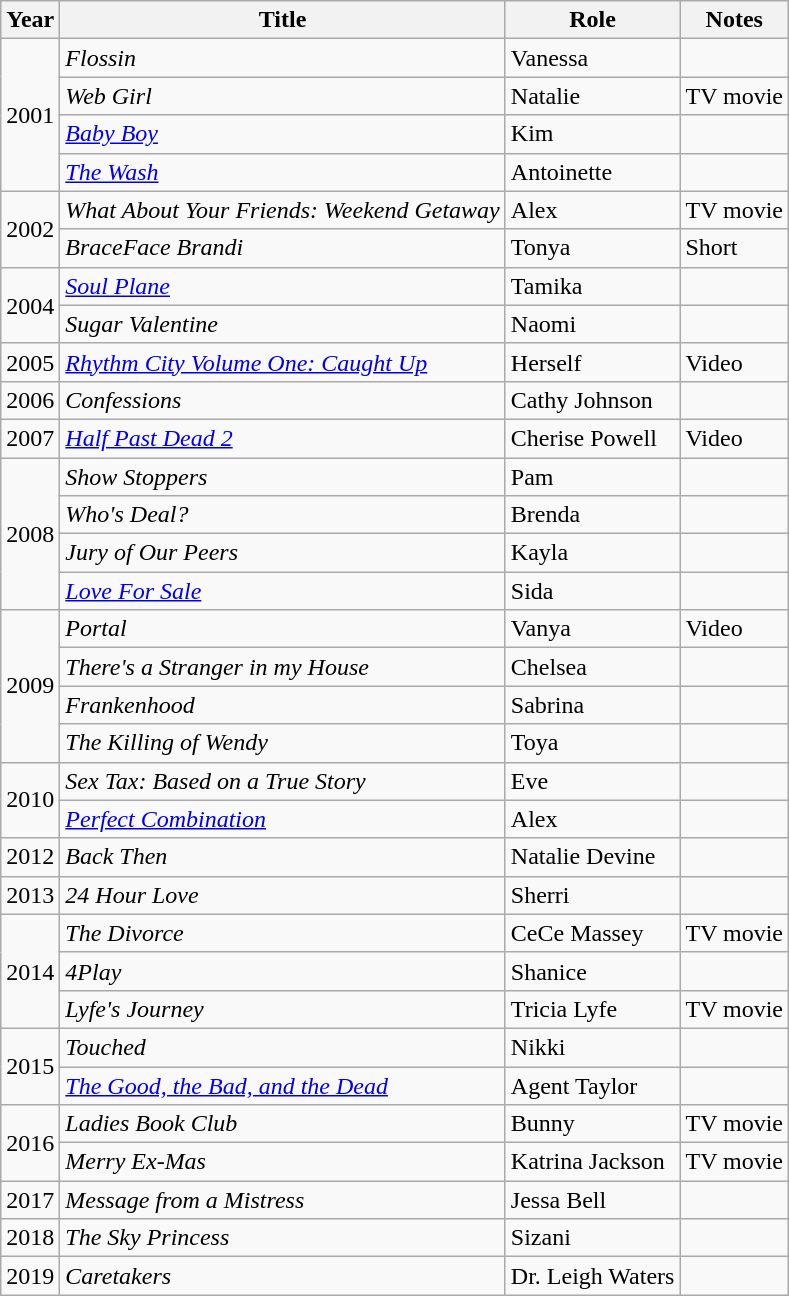<table class="wikitable sortable">
<tr>
<th>Year</th>
<th>Title</th>
<th>Role</th>
<th>Notes</th>
</tr>
<tr>
<td rowspan=4>2001</td>
<td><em>Flossin</em></td>
<td>Vanessa</td>
<td></td>
</tr>
<tr>
<td><em>Web Girl</em></td>
<td>Natalie</td>
<td>TV movie</td>
</tr>
<tr>
<td><em><a href='#'>Baby Boy</a></em></td>
<td>Kim</td>
<td></td>
</tr>
<tr>
<td><em><a href='#'>The Wash</a></em></td>
<td>Antoinette</td>
<td></td>
</tr>
<tr>
<td rowspan=2>2002</td>
<td><em>What About Your Friends: Weekend Getaway</em></td>
<td>Alex</td>
<td>TV movie</td>
</tr>
<tr>
<td><em>BraceFace Brandi</em></td>
<td>Tonya</td>
<td>Short</td>
</tr>
<tr>
<td rowspan=2>2004</td>
<td><em><a href='#'>Soul Plane</a></em></td>
<td>Tamika</td>
<td></td>
</tr>
<tr>
<td><em>Sugar Valentine</em></td>
<td>Naomi</td>
<td></td>
</tr>
<tr>
<td>2005</td>
<td><em><a href='#'>Rhythm City Volume One: Caught Up</a></em></td>
<td>Herself</td>
<td>Video</td>
</tr>
<tr>
<td>2006</td>
<td><em>Confessions</em></td>
<td>Cathy Johnson</td>
<td></td>
</tr>
<tr>
<td>2007</td>
<td><em><a href='#'>Half Past Dead 2</a></em></td>
<td>Cherise Powell</td>
<td>Video</td>
</tr>
<tr>
<td rowspan=4>2008</td>
<td><em>Show Stoppers</em></td>
<td>Pam</td>
<td></td>
</tr>
<tr>
<td><em>Who's Deal?</em></td>
<td>Brenda</td>
<td></td>
</tr>
<tr>
<td><em>Jury of Our Peers</em></td>
<td>Kayla</td>
<td></td>
</tr>
<tr>
<td><em><a href='#'>Love For Sale</a></em></td>
<td>Sida</td>
<td></td>
</tr>
<tr>
<td rowspan=4>2009</td>
<td><em>Portal</em></td>
<td>Vanya</td>
<td>Video</td>
</tr>
<tr>
<td><em>There's a Stranger in my House</em></td>
<td>Chelsea</td>
<td></td>
</tr>
<tr>
<td><em>Frankenhood</em></td>
<td>Sabrina</td>
<td></td>
</tr>
<tr>
<td><em>The Killing of Wendy</em></td>
<td>Toya</td>
<td></td>
</tr>
<tr>
<td rowspan=2>2010</td>
<td><em>Sex Tax: Based on a True Story</em></td>
<td>Eve</td>
<td></td>
</tr>
<tr>
<td><em><a href='#'>Perfect Combination</a></em></td>
<td>Alex</td>
<td></td>
</tr>
<tr>
<td>2012</td>
<td><em>Back Then</em></td>
<td>Natalie Devine</td>
<td></td>
</tr>
<tr>
<td>2013</td>
<td><em>24 Hour Love</em></td>
<td>Sherri</td>
<td></td>
</tr>
<tr>
<td rowspan=3>2014</td>
<td><em>The Divorce</em></td>
<td>CeCe Massey</td>
<td>TV movie</td>
</tr>
<tr>
<td><em>4Play</em></td>
<td>Shanice</td>
<td></td>
</tr>
<tr>
<td><em>Lyfe's Journey</em></td>
<td>Tricia Lyfe</td>
<td>TV movie</td>
</tr>
<tr>
<td rowspan=2>2015</td>
<td><em>Touched</em></td>
<td>Nikki</td>
<td></td>
</tr>
<tr>
<td><em><a href='#'>The Good, the Bad, and the Dead</a></em></td>
<td>Agent Taylor</td>
<td></td>
</tr>
<tr>
<td rowspan=2>2016</td>
<td><em>Ladies Book Club</em></td>
<td>Bunny</td>
<td>TV movie</td>
</tr>
<tr>
<td><em>Merry Ex-Mas</em></td>
<td>Katrina Jackson</td>
<td>TV movie</td>
</tr>
<tr>
<td>2017</td>
<td><em>Message from a Mistress</em></td>
<td>Jessa Bell</td>
<td></td>
</tr>
<tr>
<td>2018</td>
<td><em>The Sky Princess</em></td>
<td>Sizani</td>
<td></td>
</tr>
<tr>
<td>2019</td>
<td><em>Caretakers</em></td>
<td>Dr. Leigh Waters</td>
<td></td>
</tr>
</table>
